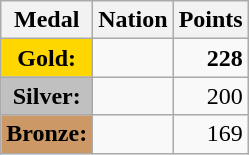<table class="wikitable">
<tr>
<th>Medal</th>
<th>Nation</th>
<th>Points</th>
</tr>
<tr>
<td style="text-align:center;background-color:gold;"><strong>Gold:</strong></td>
<td><strong></strong></td>
<td align="right"><strong>228</strong></td>
</tr>
<tr>
<td style="text-align:center;background-color:silver;"><strong>Silver:</strong></td>
<td></td>
<td align="right">200</td>
</tr>
<tr>
<td style="text-align:center;background-color:#CC9966;"><strong>Bronze:</strong></td>
<td></td>
<td align="right">169</td>
</tr>
</table>
